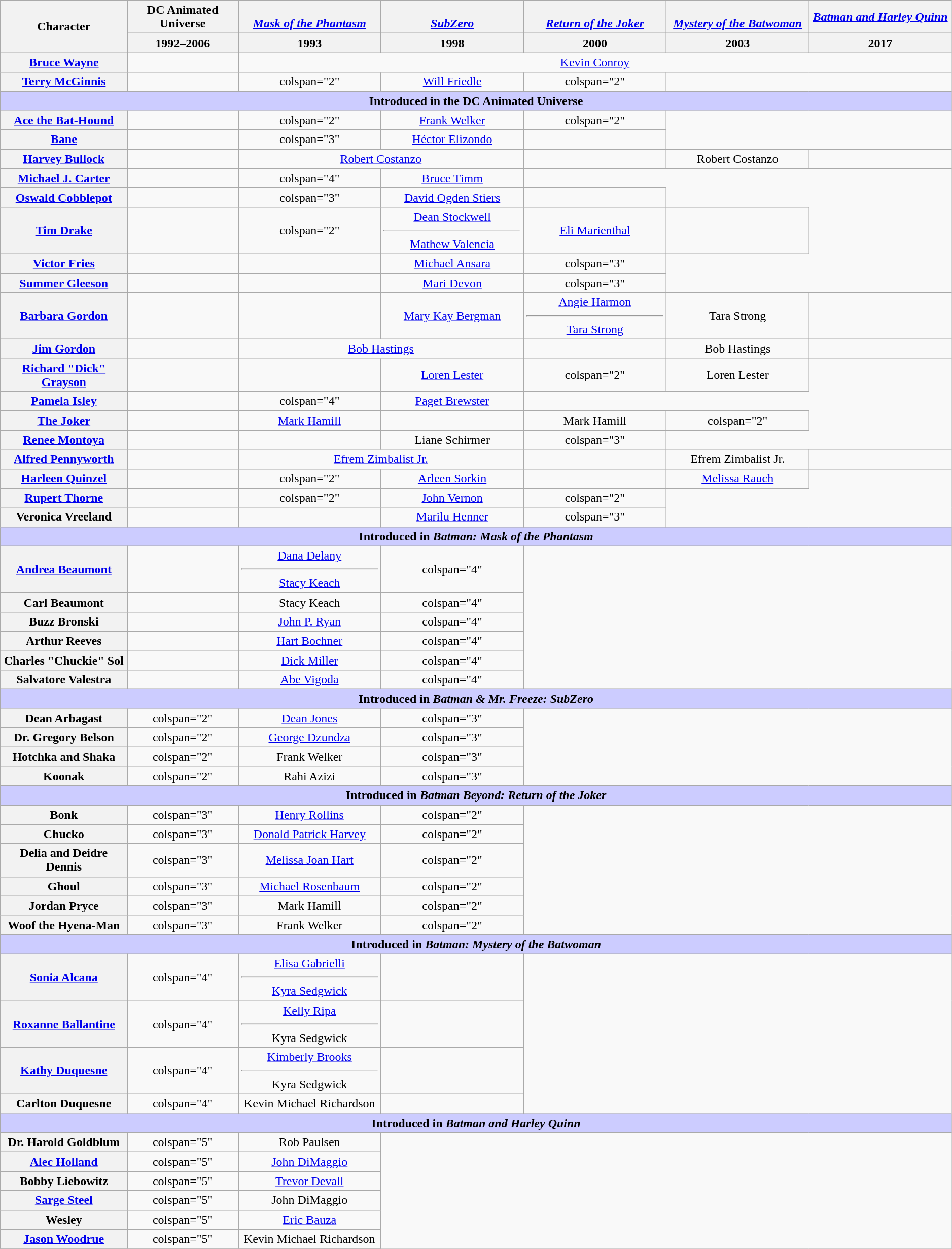<table class="wikitable" style="text-align:center; width:99%">
<tr>
<th rowspan="2" width="8%">Character</th>
<th align="center" width="7%">DC Animated Universe</th>
<th align="center" width="9%"><em><a href='#'><br>Mask of the Phantasm</a></em></th>
<th align="center" width="9%"><em><a href='#'><br>SubZero</a></em></th>
<th align="center" width="9%"><em><a href='#'><br>Return of the Joker</a></em></th>
<th align="center" width="9%"><em><a href='#'><br>Mystery of the Batwoman</a></em></th>
<th align="center" width="9%"><em><a href='#'>Batman and Harley Quinn</a></em></th>
</tr>
<tr>
<th>1992–2006</th>
<th>1993</th>
<th>1998</th>
<th>2000</th>
<th>2003</th>
<th>2017</th>
</tr>
<tr>
<th><a href='#'>Bruce Wayne<br></a></th>
<td></td>
<td colspan="5"><a href='#'>Kevin Conroy</a></td>
</tr>
<tr>
<th><a href='#'>Terry McGinnis<br></a></th>
<td></td>
<td>colspan="2" </td>
<td><a href='#'>Will Friedle</a></td>
<td>colspan="2" </td>
</tr>
<tr>
<th colspan="7" style="background:#ccf;">Introduced in the DC Animated Universe</th>
</tr>
<tr>
<th><a href='#'>Ace the Bat-Hound</a></th>
<td></td>
<td>colspan="2" </td>
<td><a href='#'>Frank Welker</a></td>
<td>colspan="2" </td>
</tr>
<tr>
<th><a href='#'>Bane</a></th>
<td></td>
<td>colspan="3" </td>
<td><a href='#'>Héctor Elizondo</a></td>
<td></td>
</tr>
<tr>
<th><a href='#'>Harvey Bullock</a></th>
<td></td>
<td colspan="2"><a href='#'>Robert Costanzo</a></td>
<td></td>
<td>Robert Costanzo</td>
<td></td>
</tr>
<tr>
<th><a href='#'>Michael J. Carter<br></a></th>
<td></td>
<td>colspan="4" </td>
<td><a href='#'>Bruce Timm</a></td>
</tr>
<tr>
<th><a href='#'>Oswald Cobblepot<br></a></th>
<td></td>
<td>colspan="3" </td>
<td><a href='#'>David Ogden Stiers</a></td>
<td></td>
</tr>
<tr>
<th><a href='#'>Tim Drake<br></a></th>
<td></td>
<td>colspan="2" </td>
<td><a href='#'>Dean Stockwell</a><hr><a href='#'>Mathew Valencia</a></td>
<td><a href='#'>Eli Marienthal</a></td>
<td></td>
</tr>
<tr>
<th><a href='#'>Victor Fries<br></a></th>
<td></td>
<td></td>
<td><a href='#'>Michael Ansara</a></td>
<td>colspan="3" </td>
</tr>
<tr>
<th><a href='#'>Summer Gleeson</a></th>
<td></td>
<td></td>
<td><a href='#'>Mari Devon</a></td>
<td>colspan="3" </td>
</tr>
<tr>
<th><a href='#'>Barbara Gordon<br></a></th>
<td></td>
<td></td>
<td><a href='#'>Mary Kay Bergman</a></td>
<td><a href='#'>Angie Harmon</a><hr><a href='#'>Tara Strong</a></td>
<td>Tara Strong</td>
<td></td>
</tr>
<tr>
<th><a href='#'>Jim Gordon</a></th>
<td></td>
<td colspan="2"><a href='#'>Bob Hastings</a></td>
<td></td>
<td>Bob Hastings</td>
<td></td>
</tr>
<tr>
<th><a href='#'>Richard "Dick" Grayson<br></a></th>
<td></td>
<td></td>
<td><a href='#'>Loren Lester</a></td>
<td>colspan="2" </td>
<td>Loren Lester</td>
</tr>
<tr>
<th><a href='#'>Pamela Isley<br></a></th>
<td></td>
<td>colspan="4" </td>
<td><a href='#'>Paget Brewster</a></td>
</tr>
<tr>
<th><a href='#'>The Joker</a></th>
<td></td>
<td><a href='#'>Mark Hamill</a></td>
<td></td>
<td>Mark Hamill</td>
<td>colspan="2" </td>
</tr>
<tr>
<th><a href='#'>Renee Montoya</a></th>
<td></td>
<td></td>
<td>Liane Schirmer</td>
<td>colspan="3" </td>
</tr>
<tr>
<th><a href='#'>Alfred Pennyworth</a></th>
<td></td>
<td colspan="2"><a href='#'>Efrem Zimbalist Jr.</a></td>
<td></td>
<td>Efrem Zimbalist Jr.</td>
<td></td>
</tr>
<tr>
<th><a href='#'>Harleen Quinzel<br></a></th>
<td></td>
<td>colspan="2" </td>
<td><a href='#'>Arleen Sorkin</a></td>
<td></td>
<td><a href='#'>Melissa Rauch</a></td>
</tr>
<tr>
<th><a href='#'>Rupert Thorne</a></th>
<td></td>
<td>colspan="2" </td>
<td><a href='#'>John Vernon</a></td>
<td>colspan="2" </td>
</tr>
<tr>
<th>Veronica Vreeland</th>
<td></td>
<td></td>
<td><a href='#'>Marilu Henner</a></td>
<td>colspan="3" </td>
</tr>
<tr>
<th colspan="7" style="background:#ccf;">Introduced in <em>Batman: Mask of the Phantasm</em></th>
</tr>
<tr>
<th><a href='#'>Andrea Beaumont<br></a></th>
<td></td>
<td><a href='#'>Dana Delany</a><hr><a href='#'>Stacy Keach</a></td>
<td>colspan="4" </td>
</tr>
<tr>
<th>Carl Beaumont</th>
<td></td>
<td>Stacy Keach</td>
<td>colspan="4" </td>
</tr>
<tr>
<th>Buzz Bronski</th>
<td></td>
<td><a href='#'>John P. Ryan</a></td>
<td>colspan="4" </td>
</tr>
<tr>
<th>Arthur Reeves</th>
<td></td>
<td><a href='#'>Hart Bochner</a></td>
<td>colspan="4" </td>
</tr>
<tr>
<th>Charles "Chuckie" Sol</th>
<td></td>
<td><a href='#'>Dick Miller</a></td>
<td>colspan="4" </td>
</tr>
<tr>
<th>Salvatore Valestra</th>
<td></td>
<td><a href='#'>Abe Vigoda</a></td>
<td>colspan="4" </td>
</tr>
<tr>
<th colspan="7" style="background:#ccf;">Introduced in <em>Batman & Mr. Freeze: SubZero</em></th>
</tr>
<tr>
<th>Dean Arbagast</th>
<td>colspan="2" </td>
<td><a href='#'>Dean Jones</a></td>
<td>colspan="3" </td>
</tr>
<tr>
<th>Dr. Gregory Belson</th>
<td>colspan="2" </td>
<td><a href='#'>George Dzundza</a></td>
<td>colspan="3" </td>
</tr>
<tr>
<th>Hotchka and Shaka</th>
<td>colspan="2" </td>
<td>Frank Welker</td>
<td>colspan="3" </td>
</tr>
<tr>
<th>Koonak</th>
<td>colspan="2" </td>
<td>Rahi Azizi</td>
<td>colspan="3" </td>
</tr>
<tr>
<th colspan="7" style="background:#ccf;">Introduced in <em>Batman Beyond: Return of the Joker</em></th>
</tr>
<tr>
<th>Bonk</th>
<td>colspan="3" </td>
<td><a href='#'>Henry Rollins</a></td>
<td>colspan="2" </td>
</tr>
<tr>
<th>Chucko</th>
<td>colspan="3" </td>
<td><a href='#'>Donald Patrick Harvey</a></td>
<td>colspan="2" </td>
</tr>
<tr>
<th>Delia and Deidre Dennis<br></th>
<td>colspan="3" </td>
<td><a href='#'>Melissa Joan Hart</a></td>
<td>colspan="2" </td>
</tr>
<tr>
<th>Ghoul</th>
<td>colspan="3" </td>
<td><a href='#'>Michael Rosenbaum</a></td>
<td>colspan="2" </td>
</tr>
<tr>
<th>Jordan Pryce</th>
<td>colspan="3" </td>
<td>Mark Hamill</td>
<td>colspan="2" </td>
</tr>
<tr>
<th>Woof the Hyena-Man</th>
<td>colspan="3" </td>
<td>Frank Welker</td>
<td>colspan="2" </td>
</tr>
<tr>
<th colspan="7" style="background:#ccf;">Introduced in <em>Batman: Mystery of the Batwoman</em></th>
</tr>
<tr>
<th><a href='#'>Sonia Alcana<br></a></th>
<td>colspan="4" </td>
<td><a href='#'>Elisa Gabrielli</a><hr><a href='#'>Kyra Sedgwick</a></td>
<td></td>
</tr>
<tr>
<th><a href='#'>Roxanne Ballantine<br></a></th>
<td>colspan="4" </td>
<td><a href='#'>Kelly Ripa</a><hr>Kyra Sedgwick</td>
<td></td>
</tr>
<tr>
<th><a href='#'>Kathy Duquesne<br></a></th>
<td>colspan="4" </td>
<td><a href='#'>Kimberly Brooks</a><hr>Kyra Sedgwick</td>
<td></td>
</tr>
<tr>
<th>Carlton Duquesne</th>
<td>colspan="4" </td>
<td>Kevin Michael Richardson</td>
<td></td>
</tr>
<tr>
<th colspan="7" style="background:#ccf;">Introduced in <em>Batman and Harley Quinn</em></th>
</tr>
<tr>
<th>Dr. Harold Goldblum</th>
<td>colspan="5" </td>
<td>Rob Paulsen</td>
</tr>
<tr>
<th><a href='#'>Alec Holland<br></a></th>
<td>colspan="5" </td>
<td><a href='#'>John DiMaggio</a></td>
</tr>
<tr>
<th>Bobby Liebowitz</th>
<td>colspan="5" </td>
<td><a href='#'>Trevor Devall</a></td>
</tr>
<tr>
<th><a href='#'>Sarge Steel</a></th>
<td>colspan="5" </td>
<td>John DiMaggio</td>
</tr>
<tr>
<th>Wesley</th>
<td>colspan="5" </td>
<td><a href='#'>Eric Bauza</a></td>
</tr>
<tr>
<th><a href='#'>Jason Woodrue<br></a></th>
<td>colspan="5" </td>
<td>Kevin Michael Richardson</td>
</tr>
<tr>
</tr>
</table>
